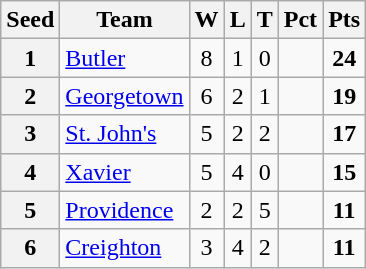<table class=wikitable>
<tr>
<th>Seed</th>
<th>Team</th>
<th>W</th>
<th>L</th>
<th>T</th>
<th>Pct</th>
<th>Pts</th>
</tr>
<tr align=center>
<th>1</th>
<td align=left><a href='#'>Butler</a></td>
<td>8</td>
<td>1</td>
<td>0</td>
<td></td>
<td><strong>24</strong></td>
</tr>
<tr align=center>
<th>2</th>
<td align=left><a href='#'>Georgetown</a></td>
<td>6</td>
<td>2</td>
<td>1</td>
<td></td>
<td><strong>19</strong></td>
</tr>
<tr align=center>
<th>3</th>
<td align=left><a href='#'>St. John's</a></td>
<td>5</td>
<td>2</td>
<td>2</td>
<td></td>
<td><strong>17</strong></td>
</tr>
<tr align=center>
<th>4</th>
<td align=left><a href='#'>Xavier</a></td>
<td>5</td>
<td>4</td>
<td>0</td>
<td></td>
<td><strong>15</strong></td>
</tr>
<tr align=center>
<th>5</th>
<td align=left><a href='#'>Providence</a></td>
<td>2</td>
<td>2</td>
<td>5</td>
<td></td>
<td><strong>11</strong></td>
</tr>
<tr align=center>
<th>6</th>
<td align=left><a href='#'>Creighton</a></td>
<td>3</td>
<td>4</td>
<td>2</td>
<td></td>
<td><strong>11</strong></td>
</tr>
</table>
